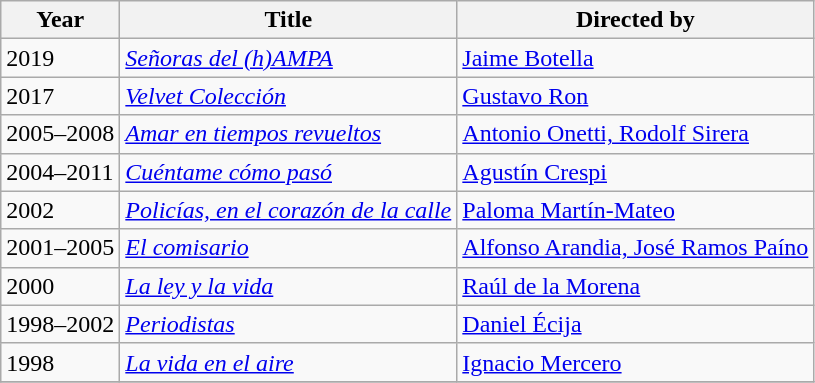<table class="wikitable">
<tr>
<th>Year</th>
<th>Title</th>
<th>Directed by</th>
</tr>
<tr>
<td>2019</td>
<td><em><a href='#'>Señoras del (h)AMPA</a></em></td>
<td><a href='#'>Jaime Botella</a></td>
</tr>
<tr>
<td>2017</td>
<td><em><a href='#'>Velvet Colección</a></em></td>
<td><a href='#'>Gustavo Ron</a></td>
</tr>
<tr>
<td>2005–2008</td>
<td><em><a href='#'>Amar en tiempos revueltos</a></em></td>
<td><a href='#'>Antonio Onetti, Rodolf Sirera</a></td>
</tr>
<tr>
<td>2004–2011</td>
<td><em><a href='#'>Cuéntame cómo pasó</a></em></td>
<td><a href='#'>Agustín Crespi</a></td>
</tr>
<tr>
<td>2002</td>
<td><em><a href='#'>Policías, en el corazón de la calle</a></em></td>
<td><a href='#'>Paloma Martín-Mateo</a></td>
</tr>
<tr>
<td>2001–2005</td>
<td><em><a href='#'>El comisario</a></em></td>
<td><a href='#'>Alfonso Arandia, José Ramos Paíno</a></td>
</tr>
<tr>
<td>2000</td>
<td><em><a href='#'>La ley y la vida</a></em></td>
<td><a href='#'>Raúl de la Morena</a></td>
</tr>
<tr>
<td>1998–2002</td>
<td><em><a href='#'>Periodistas</a></em></td>
<td><a href='#'>Daniel Écija</a></td>
</tr>
<tr>
<td>1998</td>
<td><em><a href='#'>La vida en el aire</a></em></td>
<td><a href='#'>Ignacio Mercero</a></td>
</tr>
<tr>
</tr>
</table>
